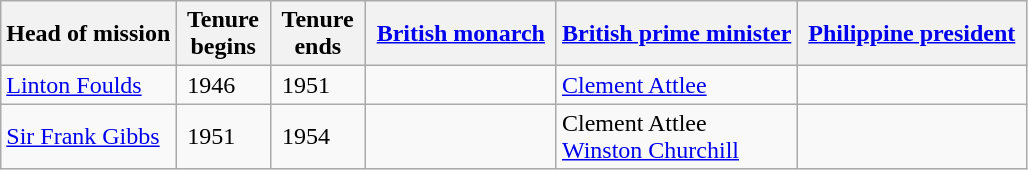<table class="wikitable">
<tr>
<th>Head of mission</th>
<th> Tenure <br> begins</th>
<th> Tenure <br> ends</th>
<th> <a href='#'>British monarch</a> </th>
<th><a href='#'>British prime minister</a></th>
<th> <a href='#'>Philippine president</a> </th>
</tr>
<tr>
<td><a href='#'>Linton Foulds</a></td>
<td> 1946</td>
<td> 1951</td>
<td></td>
<td><a href='#'>Clement Attlee</a></td>
<td></td>
</tr>
<tr>
<td><a href='#'>Sir Frank Gibbs</a></td>
<td> 1951</td>
<td> 1954</td>
<td></td>
<td>Clement Attlee<br><a href='#'>Winston Churchill</a></td>
<td></td>
</tr>
</table>
